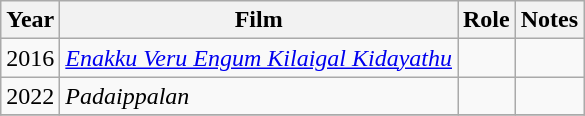<table class="wikitable sortable">
<tr>
<th>Year</th>
<th>Film</th>
<th>Role</th>
<th>Notes</th>
</tr>
<tr>
<td>2016</td>
<td><em><a href='#'>Enakku Veru Engum Kilaigal Kidayathu</a></em></td>
<td></td>
<td></td>
</tr>
<tr>
<td>2022</td>
<td><em>Padaippalan</em></td>
<td></td>
<td></td>
</tr>
<tr>
</tr>
</table>
